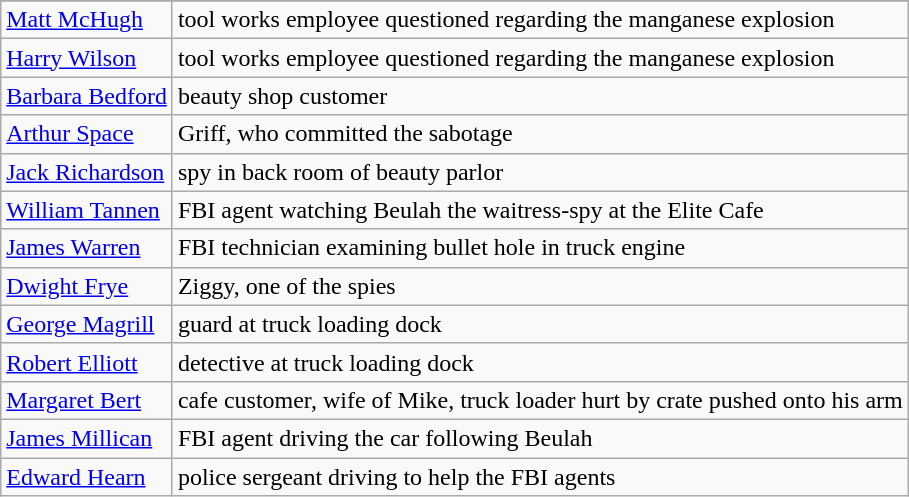<table class=wikitable>
<tr>
</tr>
<tr>
<td><a href='#'>Matt McHugh</a></td>
<td>tool works employee questioned regarding the manganese explosion</td>
</tr>
<tr>
<td><a href='#'>Harry Wilson</a></td>
<td>tool works employee questioned regarding the manganese explosion</td>
</tr>
<tr>
<td><a href='#'>Barbara Bedford</a></td>
<td>beauty shop customer</td>
</tr>
<tr>
<td><a href='#'>Arthur Space</a></td>
<td>Griff, who committed the sabotage</td>
</tr>
<tr>
<td><a href='#'>Jack Richardson</a></td>
<td>spy in back room of beauty parlor</td>
</tr>
<tr>
<td><a href='#'>William Tannen</a></td>
<td>FBI agent watching Beulah the waitress-spy at the Elite Cafe</td>
</tr>
<tr>
<td><a href='#'>James Warren</a></td>
<td>FBI technician examining bullet hole in truck engine</td>
</tr>
<tr>
<td><a href='#'>Dwight Frye</a></td>
<td>Ziggy, one of the spies</td>
</tr>
<tr>
<td><a href='#'>George Magrill</a></td>
<td>guard at truck loading dock</td>
</tr>
<tr>
<td><a href='#'>Robert Elliott</a></td>
<td>detective at truck loading dock</td>
</tr>
<tr>
<td><a href='#'>Margaret Bert</a></td>
<td>cafe customer, wife of Mike, truck loader hurt by crate pushed onto his arm</td>
</tr>
<tr>
<td><a href='#'>James Millican</a></td>
<td>FBI agent driving the car following Beulah</td>
</tr>
<tr>
<td><a href='#'>Edward Hearn</a></td>
<td>police sergeant driving to help the FBI agents</td>
</tr>
</table>
